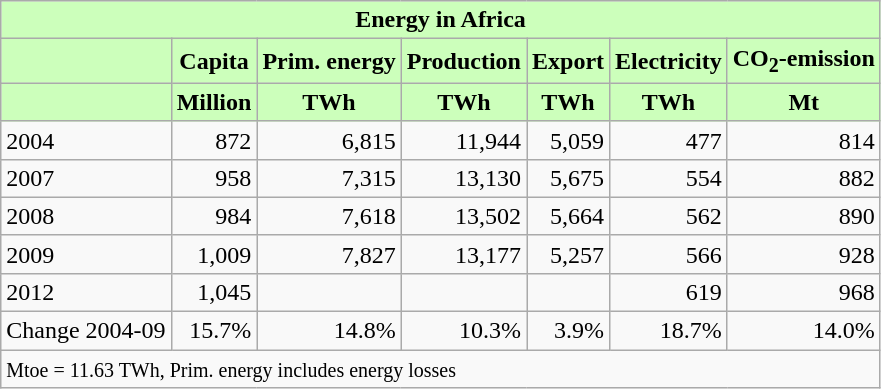<table class="wikitable">
<tr>
<th colspan="7" align="center" style="background-color: #cfb;">Energy in Africa</th>
</tr>
<tr>
<th style="background-color: #cfb;"></th>
<th style="background-color: #cfb;">Capita</th>
<th style="background-color: #cfb;">Prim. energy</th>
<th style="background-color: #cfb;">Production</th>
<th style="background-color: #cfb;">Export</th>
<th style="background-color: #cfb;">Electricity</th>
<th style="background-color: #cfb;">CO<sub>2</sub>-emission</th>
</tr>
<tr ---->
<th style="background-color: #cfb;"></th>
<th style="background-color: #cfb;">Million</th>
<th style="background-color: #cfb;">TWh</th>
<th style="background-color: #cfb;">TWh</th>
<th style="background-color: #cfb;">TWh</th>
<th style="background-color: #cfb;">TWh</th>
<th style="background-color: #cfb;">Mt</th>
</tr>
<tr ---->
<td align="left">2004</td>
<td align="right">872</td>
<td align="right">6,815</td>
<td align="right">11,944</td>
<td align="right">5,059</td>
<td align="right">477</td>
<td align="right">814</td>
</tr>
<tr ---->
<td align="left">2007</td>
<td align="right">958</td>
<td align="right">7,315</td>
<td align="right">13,130</td>
<td align="right">5,675</td>
<td align="right">554</td>
<td align="right">882</td>
</tr>
<tr ---->
<td align="left">2008</td>
<td align="right">984</td>
<td align="right">7,618</td>
<td align="right">13,502</td>
<td align="right">5,664</td>
<td align="right">562</td>
<td align="right">890</td>
</tr>
<tr ---->
<td align="left">2009</td>
<td align="right">1,009</td>
<td align="right">7,827</td>
<td align="right">13,177</td>
<td align="right">5,257</td>
<td align="right">566</td>
<td align="right">928</td>
</tr>
<tr ---->
<td align="left">2012</td>
<td align="right">1,045</td>
<td align="right"></td>
<td align="right"></td>
<td align="right"></td>
<td align="right">619</td>
<td align="right">968</td>
</tr>
<tr ---->
<td align="left">Change 2004-09</td>
<td align="right">15.7%</td>
<td align="right">14.8%</td>
<td align="right">10.3%</td>
<td align="right">3.9%</td>
<td align="right">18.7%</td>
<td align="right">14.0%</td>
</tr>
<tr ---->
<td align="left" colspan=7><small> Mtoe = 11.63 TWh, Prim. energy includes energy losses </small></td>
</tr>
</table>
